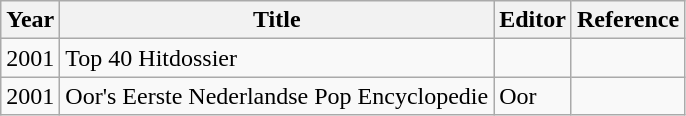<table class="wikitable">
<tr>
<th>Year</th>
<th>Title</th>
<th>Editor</th>
<th>Reference</th>
</tr>
<tr>
<td>2001</td>
<td>Top 40 Hitdossier</td>
<td></td>
<td></td>
</tr>
<tr>
<td>2001</td>
<td>Oor's Eerste Nederlandse Pop Encyclopedie</td>
<td>Oor</td>
<td></td>
</tr>
</table>
